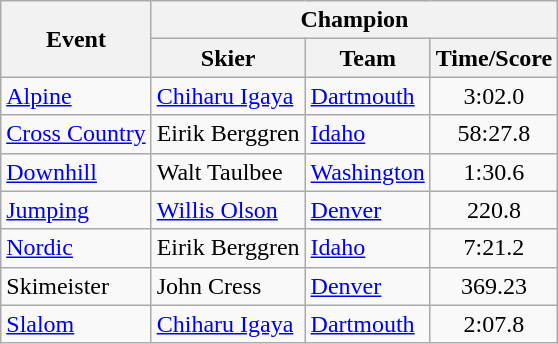<table class="wikitable">
<tr>
<th rowspan="2">Event</th>
<th colspan="3" bgcolor=000000>Champion</th>
</tr>
<tr>
<th>Skier</th>
<th>Team</th>
<th>Time/Score</th>
</tr>
<tr>
<td><a href='#'>Alpine</a></td>
<td> <a href='#'>Chiharu Igaya</a> </td>
<td><a href='#'>Dartmouth</a></td>
<td align=center>3:02.0</td>
</tr>
<tr>
<td><a href='#'>Cross Country</a></td>
<td> Eirik Berggren</td>
<td><a href='#'>Idaho</a></td>
<td align=center>58:27.8</td>
</tr>
<tr>
<td><a href='#'>Downhill</a></td>
<td>Walt Taulbee</td>
<td><a href='#'>Washington</a></td>
<td align=center>1:30.6</td>
</tr>
<tr>
<td><a href='#'>Jumping</a></td>
<td><a href='#'>Willis Olson</a> </td>
<td><a href='#'>Denver</a></td>
<td align=center>220.8</td>
</tr>
<tr>
<td><a href='#'>Nordic</a></td>
<td> Eirik Berggren </td>
<td><a href='#'>Idaho</a></td>
<td align=center>7:21.2</td>
</tr>
<tr>
<td>Skimeister</td>
<td>John Cress</td>
<td><a href='#'>Denver</a></td>
<td align=center>369.23</td>
</tr>
<tr>
<td><a href='#'>Slalom</a></td>
<td> <a href='#'>Chiharu Igaya</a> </td>
<td><a href='#'>Dartmouth</a></td>
<td align=center>2:07.8</td>
</tr>
</table>
